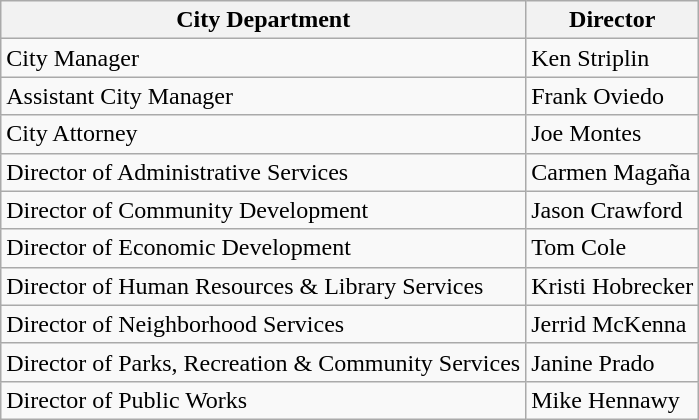<table class="wikitable">
<tr>
<th>City Department</th>
<th>Director</th>
</tr>
<tr>
<td>City Manager</td>
<td>Ken Striplin</td>
</tr>
<tr>
<td>Assistant City Manager</td>
<td>Frank Oviedo</td>
</tr>
<tr>
<td>City Attorney</td>
<td>Joe Montes</td>
</tr>
<tr>
<td>Director of Administrative Services</td>
<td>Carmen Magaña</td>
</tr>
<tr>
<td>Director of Community Development</td>
<td>Jason Crawford</td>
</tr>
<tr>
<td>Director of Economic Development</td>
<td>Tom Cole</td>
</tr>
<tr>
<td>Director of Human Resources & Library Services</td>
<td>Kristi Hobrecker</td>
</tr>
<tr>
<td>Director of Neighborhood Services</td>
<td>Jerrid McKenna</td>
</tr>
<tr>
<td>Director of Parks, Recreation & Community Services</td>
<td>Janine Prado</td>
</tr>
<tr>
<td>Director of Public Works</td>
<td>Mike Hennawy</td>
</tr>
</table>
